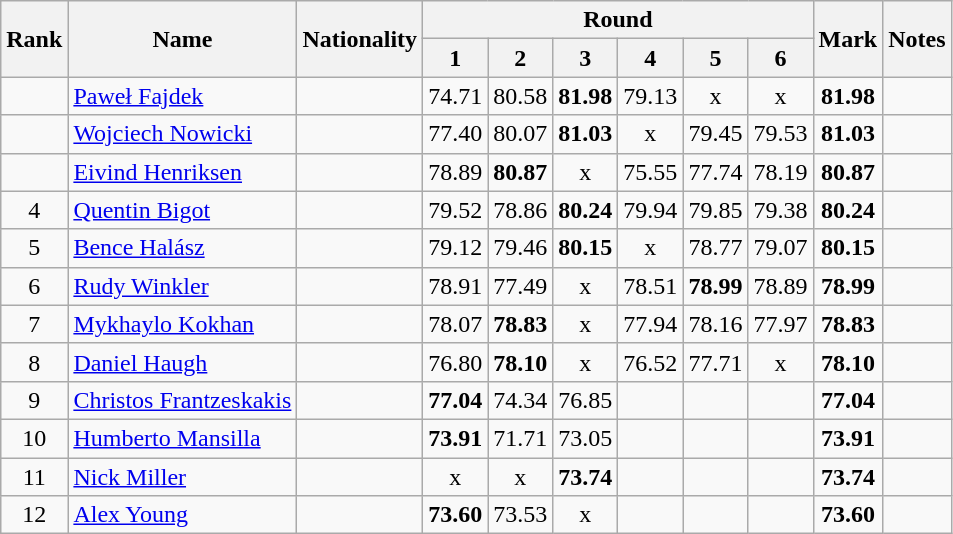<table class="wikitable sortable" style="text-align:center">
<tr>
<th rowspan=2>Rank</th>
<th rowspan=2>Name</th>
<th rowspan=2>Nationality</th>
<th colspan=6>Round</th>
<th rowspan=2>Mark</th>
<th rowspan=2>Notes</th>
</tr>
<tr>
<th>1</th>
<th>2</th>
<th>3</th>
<th>4</th>
<th>5</th>
<th>6</th>
</tr>
<tr>
<td></td>
<td align=left><a href='#'>Paweł Fajdek</a></td>
<td align=left></td>
<td>74.71</td>
<td>80.58</td>
<td><strong>81.98</strong></td>
<td>79.13</td>
<td>x</td>
<td>x</td>
<td><strong>81.98</strong></td>
<td></td>
</tr>
<tr>
<td></td>
<td align=left><a href='#'>Wojciech Nowicki</a></td>
<td align=left></td>
<td>77.40</td>
<td>80.07</td>
<td><strong>81.03</strong></td>
<td>x</td>
<td>79.45</td>
<td>79.53</td>
<td><strong>81.03</strong></td>
<td></td>
</tr>
<tr>
<td></td>
<td align=left><a href='#'>Eivind Henriksen</a></td>
<td align=left></td>
<td>78.89</td>
<td><strong>80.87</strong></td>
<td>x</td>
<td>75.55</td>
<td>77.74</td>
<td>78.19</td>
<td><strong>80.87</strong></td>
<td></td>
</tr>
<tr>
<td>4</td>
<td align=left><a href='#'>Quentin Bigot</a></td>
<td align=left></td>
<td>79.52</td>
<td>78.86</td>
<td><strong>80.24</strong></td>
<td>79.94</td>
<td>79.85</td>
<td>79.38</td>
<td><strong>80.24</strong></td>
<td></td>
</tr>
<tr>
<td>5</td>
<td align=left><a href='#'>Bence Halász</a></td>
<td align=left></td>
<td>79.12</td>
<td>79.46</td>
<td><strong>80.15</strong></td>
<td>x</td>
<td>78.77</td>
<td>79.07</td>
<td><strong>80.15</strong></td>
<td></td>
</tr>
<tr>
<td>6</td>
<td align=left><a href='#'>Rudy Winkler</a></td>
<td align=left></td>
<td>78.91</td>
<td>77.49</td>
<td>x</td>
<td>78.51</td>
<td><strong>78.99</strong></td>
<td>78.89</td>
<td><strong>78.99</strong></td>
<td></td>
</tr>
<tr>
<td>7</td>
<td align=left><a href='#'>Mykhaylo Kokhan</a></td>
<td align=left></td>
<td>78.07</td>
<td><strong>78.83</strong></td>
<td>x</td>
<td>77.94</td>
<td>78.16</td>
<td>77.97</td>
<td><strong>78.83</strong></td>
<td></td>
</tr>
<tr>
<td>8</td>
<td align=left><a href='#'>Daniel Haugh</a></td>
<td align=left></td>
<td>76.80</td>
<td><strong>78.10</strong></td>
<td>x</td>
<td>76.52</td>
<td>77.71</td>
<td>x</td>
<td><strong>78.10</strong></td>
<td></td>
</tr>
<tr>
<td>9</td>
<td align=left><a href='#'>Christos Frantzeskakis</a></td>
<td align=left></td>
<td><strong>77.04</strong></td>
<td>74.34</td>
<td>76.85</td>
<td></td>
<td></td>
<td></td>
<td><strong>77.04</strong></td>
<td></td>
</tr>
<tr>
<td>10</td>
<td align=left><a href='#'>Humberto Mansilla</a></td>
<td align=left></td>
<td><strong>73.91</strong></td>
<td>71.71</td>
<td>73.05</td>
<td></td>
<td></td>
<td></td>
<td><strong>73.91</strong></td>
<td></td>
</tr>
<tr>
<td>11</td>
<td align=left><a href='#'>Nick Miller</a></td>
<td align=left></td>
<td>x</td>
<td>x</td>
<td><strong>73.74</strong></td>
<td></td>
<td></td>
<td></td>
<td><strong>73.74</strong></td>
<td></td>
</tr>
<tr>
<td>12</td>
<td align=left><a href='#'>Alex Young</a></td>
<td align=left></td>
<td><strong>73.60</strong></td>
<td>73.53</td>
<td>x</td>
<td></td>
<td></td>
<td></td>
<td><strong>73.60</strong></td>
<td></td>
</tr>
</table>
